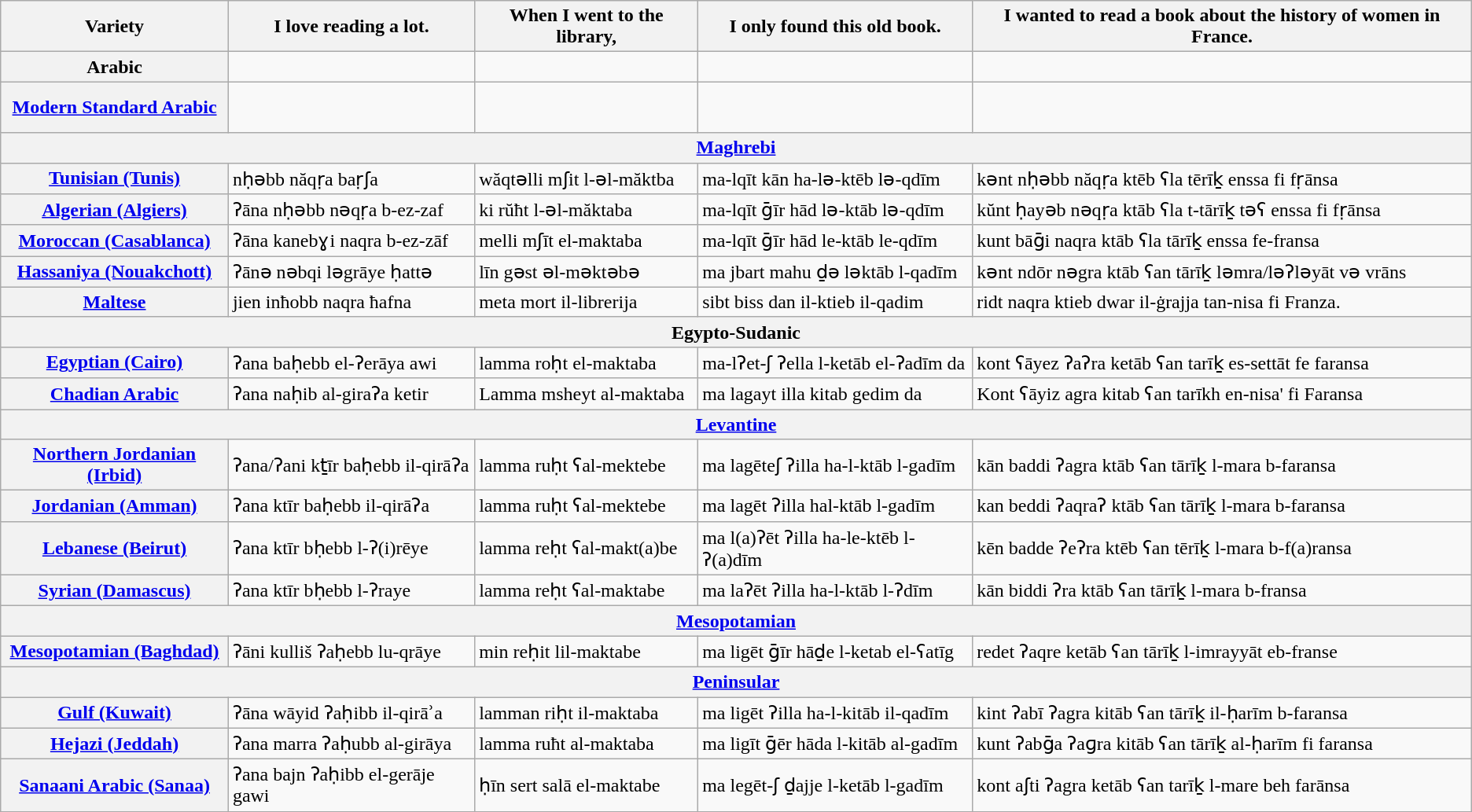<table class=wikitable>
<tr>
<th>Variety</th>
<th>I love reading a lot.</th>
<th>When I went to the library,</th>
<th>I only found this old book.</th>
<th>I wanted to read a book about the history of women in France.</th>
</tr>
<tr>
<th>Arabic</th>
<td></td>
<td></td>
<td></td>
<td></td>
</tr>
<tr>
<th><a href='#'>Modern Standard Arabic</a></th>
<td><br><br></td>
<td><br><br></td>
<td><br><br></td>
<td><br><br></td>
</tr>
<tr>
<th colspan=5><a href='#'>Maghrebi</a></th>
</tr>
<tr>
<th><a href='#'>Tunisian (Tunis)</a></th>
<td>nḥəbb năqṛa baṛʃa</td>
<td>wăqtəlli mʃit l-əl-măktba</td>
<td>ma-lqīt kān ha-lə-ktēb lə-qdīm</td>
<td>kənt nḥəbb năqṛa ktēb ʕla tērīḵ enssa fi fṛānsa</td>
</tr>
<tr>
<th><a href='#'>Algerian (Algiers)</a></th>
<td>ʔāna nḥəbb nəqṛa b-ez-zaf</td>
<td>ki rŭħt l-əl-măktaba</td>
<td>ma-lqīt ḡīr hād lə-ktāb lə-qdīm</td>
<td>kŭnt ḥayəb nəqṛa ktāb ʕla t-tārīḵ təʕ enssa fi fṛānsa</td>
</tr>
<tr>
<th><a href='#'>Moroccan (Casablanca)</a></th>
<td>ʔāna kanebɣi naqra b-ez-zāf</td>
<td>melli mʃīt el-maktaba</td>
<td>ma-lqīt ḡīr hād le-ktāb le-qdīm</td>
<td>kunt bāḡi naqra ktāb ʕla tārīḵ enssa fe-fransa</td>
</tr>
<tr>
<th><a href='#'>Hassaniya (Nouakchott)</a></th>
<td>ʔānə nəbqi ləgrāye ḥattə</td>
<td>līn gəst əl-məktəbə</td>
<td>ma jbart mahu ḏə ləktāb l-qadīm</td>
<td>kənt ndōr nəgra ktāb ʕan tārīḵ ləmra/ləʔləyāt və vrāns</td>
</tr>
<tr>
<th><a href='#'>Maltese</a></th>
<td>jien inħobb naqra ħafna</td>
<td>meta mort il-librerija</td>
<td>sibt biss dan il-ktieb il-qadim</td>
<td>ridt naqra ktieb dwar il-ġrajja tan-nisa fi Franza.</td>
</tr>
<tr>
<th colspan=5>Egypto-Sudanic</th>
</tr>
<tr>
<th><a href='#'>Egyptian (Cairo)</a></th>
<td>ʔana baḥebb el-ʔerāya awi</td>
<td>lamma roḥt el-maktaba</td>
<td>ma-lʔet-ʃ ʔella l-ketāb el-ʔadīm da</td>
<td>kont ʕāyez ʔaʔra ketāb ʕan tarīḵ es-settāt fe faransa</td>
</tr>
<tr>
<th><a href='#'>Chadian Arabic</a></th>
<td>ʔana naḥib al-giraʔa ketir</td>
<td>Lamma msheyt al-maktaba</td>
<td>ma lagayt illa kitab gedim da</td>
<td>Kont ʕāyiz agra kitab ʕan tarīkh en-nisa' fi Faransa</td>
</tr>
<tr>
<th colspan=5><a href='#'>Levantine</a></th>
</tr>
<tr>
<th><a href='#'>Northern Jordanian (Irbid)</a></th>
<td>ʔana/ʔani kṯīr baḥebb il-qirāʔa</td>
<td>lamma ruḥt ʕal-mektebe</td>
<td>ma lagēteʃ ʔilla ha-l-ktāb l-gadīm</td>
<td>kān baddi ʔagra ktāb ʕan tārīḵ l-mara b-faransa</td>
</tr>
<tr>
<th><a href='#'>Jordanian (Amman)</a></th>
<td>ʔana ktīr baḥebb il-qirāʔa</td>
<td>lamma ruḥt ʕal-mektebe</td>
<td>ma lagēt ʔilla hal-ktāb l-gadīm</td>
<td>kan beddi ʔaqraʔ ktāb ʕan tārīḵ l-mara b-faransa</td>
</tr>
<tr>
<th><a href='#'>Lebanese (Beirut)</a></th>
<td>ʔana ktīr bḥebb l-ʔ(i)rēye</td>
<td>lamma reḥt ʕal-makt(a)be</td>
<td>ma l(a)ʔēt ʔilla ha-le-ktēb l-ʔ(a)dīm</td>
<td>kēn badde ʔeʔra ktēb ʕan tērīḵ l-mara b-f(a)ransa</td>
</tr>
<tr>
<th><a href='#'>Syrian (Damascus)</a></th>
<td>ʔana ktīr bḥebb l-ʔraye</td>
<td>lamma reḥt ʕal-maktabe</td>
<td>ma laʔēt ʔilla ha-l-ktāb l-ʔdīm</td>
<td>kān biddi ʔra ktāb ʕan tārīḵ l-mara b-fransa</td>
</tr>
<tr>
<th colspan=5><a href='#'>Mesopotamian</a></th>
</tr>
<tr>
<th><a href='#'>Mesopotamian (Baghdad)</a></th>
<td>ʔāni kulliš ʔaḥebb lu-qrāye</td>
<td>min reḥit lil-maktabe</td>
<td>ma ligēt ḡīr hāḏe l-ketab el-ʕatīg</td>
<td>redet ʔaqre ketāb ʕan tārīḵ l-imrayyāt eb-franse</td>
</tr>
<tr>
<th colspan=5><a href='#'>Peninsular</a></th>
</tr>
<tr>
<th><a href='#'>Gulf (Kuwait)</a></th>
<td>ʔāna wāyid ʔaḥibb il-qirāʾa</td>
<td>lamman riḥt il-maktaba</td>
<td>ma ligēt ʔilla ha-l-kitāb il-qadīm</td>
<td>kint ʔabī ʔagra kitāb ʕan tārīḵ il-ḥarīm b-faransa</td>
</tr>
<tr>
<th><a href='#'>Hejazi (Jeddah)</a></th>
<td>ʔana marra ʔaḥubb al-girāya</td>
<td>lamma ruħt al-maktaba</td>
<td>ma ligīt ḡēr hāda l-kitāb al-gadīm</td>
<td>kunt ʔabḡa ʔaɡra kitāb ʕan tārīḵ al-ḥarīm fi faransa</td>
</tr>
<tr>
<th><a href='#'>Sanaani Arabic (Sanaa)</a></th>
<td>ʔana bajn ʔaḥibb el-gerāje gawi</td>
<td>ḥīn sert salā el-maktabe</td>
<td>ma legēt-ʃ ḏajje l-ketāb l-gadīm</td>
<td>kont aʃti ʔagra ketāb ʕan tarīḵ l-mare beh farānsa</td>
</tr>
<tr>
</tr>
</table>
